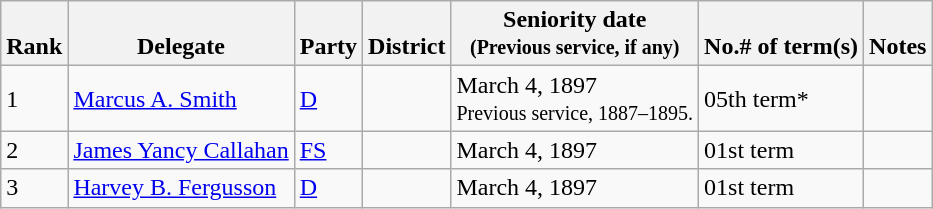<table class="wikitable sortable">
<tr valign=bottom>
<th>Rank</th>
<th>Delegate</th>
<th>Party</th>
<th>District</th>
<th>Seniority date<br><small>(Previous service, if any)</small><br></th>
<th>No.# of term(s)</th>
<th>Notes</th>
</tr>
<tr>
<td>1</td>
<td><a href='#'>Marcus A. Smith</a></td>
<td><a href='#'>D</a></td>
<td></td>
<td>March 4, 1897<br><small>Previous service, 1887–1895. </small></td>
<td>05th term*</td>
<td></td>
</tr>
<tr>
<td>2</td>
<td><a href='#'>James Yancy Callahan</a></td>
<td><a href='#'>FS</a></td>
<td></td>
<td>March 4, 1897</td>
<td>01st term</td>
<td></td>
</tr>
<tr>
<td>3</td>
<td><a href='#'>Harvey B. Fergusson</a></td>
<td><a href='#'>D</a></td>
<td></td>
<td>March 4, 1897</td>
<td>01st term</td>
<td></td>
</tr>
</table>
